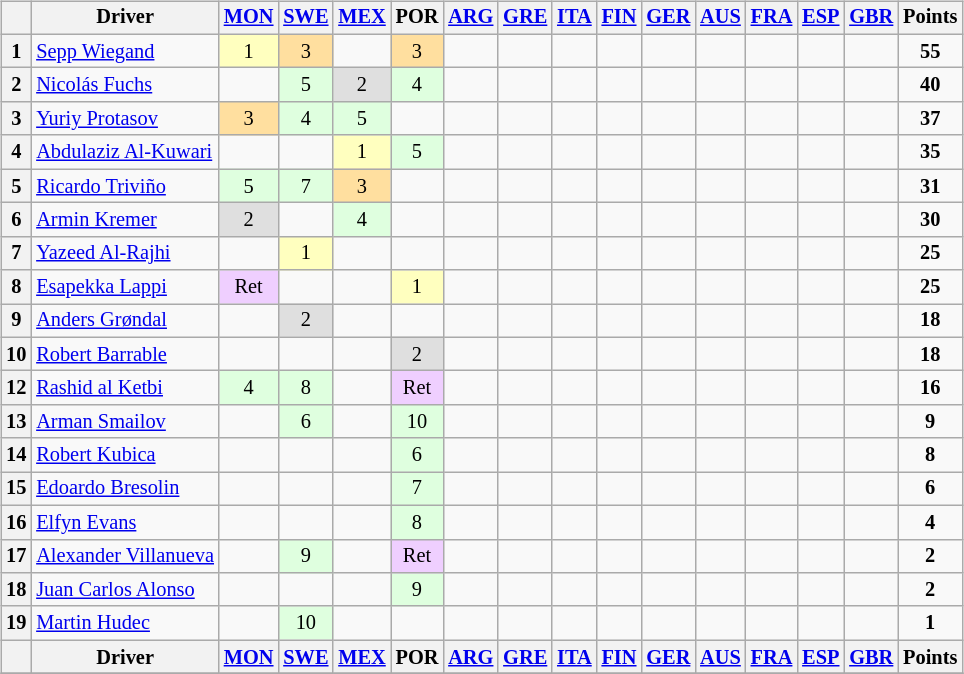<table>
<tr>
<td><br><table class="wikitable" style="font-size: 85%; text-align: center;">
<tr valign="top">
<th valign="middle"></th>
<th valign="middle">Driver</th>
<th><a href='#'>MON</a><br></th>
<th><a href='#'>SWE</a><br></th>
<th><a href='#'>MEX</a><br></th>
<th>POR<br></th>
<th><a href='#'>ARG</a><br></th>
<th><a href='#'>GRE</a><br></th>
<th><a href='#'>ITA</a><br></th>
<th><a href='#'>FIN</a><br></th>
<th><a href='#'>GER</a><br></th>
<th><a href='#'>AUS</a><br></th>
<th><a href='#'>FRA</a><br></th>
<th><a href='#'>ESP</a><br></th>
<th><a href='#'>GBR</a><br></th>
<th valign="middle">Points</th>
</tr>
<tr>
<th>1</th>
<td align="left"> <a href='#'>Sepp Wiegand</a></td>
<td style="background:#ffffbf;">1</td>
<td style="background:#ffdf9f;">3</td>
<td></td>
<td style="background:#ffdf9f;">3</td>
<td></td>
<td></td>
<td></td>
<td></td>
<td></td>
<td></td>
<td></td>
<td></td>
<td></td>
<td><strong>55</strong></td>
</tr>
<tr>
<th>2</th>
<td align="left"> <a href='#'>Nicolás Fuchs</a></td>
<td></td>
<td style="background:#dfffdf;">5</td>
<td style="background:#dfdfdf;">2</td>
<td style="background:#dfffdf;">4</td>
<td></td>
<td></td>
<td></td>
<td></td>
<td></td>
<td></td>
<td></td>
<td></td>
<td></td>
<td><strong>40</strong></td>
</tr>
<tr>
<th>3</th>
<td align="left"> <a href='#'>Yuriy Protasov</a></td>
<td style="background:#ffdf9f;">3</td>
<td style="background:#dfffdf;">4</td>
<td style="background:#dfffdf;">5</td>
<td></td>
<td></td>
<td></td>
<td></td>
<td></td>
<td></td>
<td></td>
<td></td>
<td></td>
<td></td>
<td><strong>37</strong></td>
</tr>
<tr>
<th>4</th>
<td align="left"> <a href='#'>Abdulaziz Al-Kuwari</a></td>
<td></td>
<td></td>
<td style="background:#ffffbf;">1</td>
<td style="background:#dfffdf;">5</td>
<td></td>
<td></td>
<td></td>
<td></td>
<td></td>
<td></td>
<td></td>
<td></td>
<td></td>
<td><strong>35</strong></td>
</tr>
<tr>
<th>5</th>
<td align="left"> <a href='#'>Ricardo Triviño</a></td>
<td style="background:#dfffdf;">5</td>
<td style="background:#dfffdf;">7</td>
<td style="background:#ffdf9f;">3</td>
<td></td>
<td></td>
<td></td>
<td></td>
<td></td>
<td></td>
<td></td>
<td></td>
<td></td>
<td></td>
<td><strong>31</strong></td>
</tr>
<tr>
<th>6</th>
<td align="left"> <a href='#'>Armin Kremer</a></td>
<td style="background:#dfdfdf;">2</td>
<td></td>
<td style="background:#dfffdf;">4</td>
<td></td>
<td></td>
<td></td>
<td></td>
<td></td>
<td></td>
<td></td>
<td></td>
<td></td>
<td></td>
<td><strong>30</strong></td>
</tr>
<tr>
<th>7</th>
<td align="left"> <a href='#'>Yazeed Al-Rajhi</a></td>
<td></td>
<td style="background:#ffffbf;">1</td>
<td></td>
<td></td>
<td></td>
<td></td>
<td></td>
<td></td>
<td></td>
<td></td>
<td></td>
<td></td>
<td></td>
<td><strong>25</strong></td>
</tr>
<tr>
<th>8</th>
<td align="left"> <a href='#'>Esapekka Lappi</a></td>
<td style="background:#efcfff;">Ret</td>
<td></td>
<td></td>
<td style="background:#ffffbf;">1</td>
<td></td>
<td></td>
<td></td>
<td></td>
<td></td>
<td></td>
<td></td>
<td></td>
<td></td>
<td><strong>25</strong></td>
</tr>
<tr>
<th>9</th>
<td align="left"> <a href='#'>Anders Grøndal</a></td>
<td></td>
<td style="background:#dfdfdf;">2</td>
<td></td>
<td></td>
<td></td>
<td></td>
<td></td>
<td></td>
<td></td>
<td></td>
<td></td>
<td></td>
<td></td>
<td><strong>18</strong></td>
</tr>
<tr>
<th>10</th>
<td align="left"> <a href='#'>Robert Barrable</a></td>
<td></td>
<td></td>
<td></td>
<td style="background:#dfdfdf;">2</td>
<td></td>
<td></td>
<td></td>
<td></td>
<td></td>
<td></td>
<td></td>
<td></td>
<td></td>
<td><strong>18</strong></td>
</tr>
<tr>
<th>12</th>
<td align="left"> <a href='#'>Rashid al Ketbi</a></td>
<td style="background:#dfffdf;">4</td>
<td style="background:#dfffdf;">8</td>
<td></td>
<td style="background:#efcfff;">Ret</td>
<td></td>
<td></td>
<td></td>
<td></td>
<td></td>
<td></td>
<td></td>
<td></td>
<td></td>
<td><strong>16</strong></td>
</tr>
<tr>
<th>13</th>
<td align="left"> <a href='#'>Arman Smailov</a></td>
<td></td>
<td style="background:#dfffdf;">6</td>
<td></td>
<td style="background:#dfffdf;">10</td>
<td></td>
<td></td>
<td></td>
<td></td>
<td></td>
<td></td>
<td></td>
<td></td>
<td></td>
<td><strong>9</strong></td>
</tr>
<tr>
<th>14</th>
<td align="left"> <a href='#'>Robert Kubica</a></td>
<td></td>
<td></td>
<td></td>
<td style="background:#dfffdf;">6</td>
<td></td>
<td></td>
<td></td>
<td></td>
<td></td>
<td></td>
<td></td>
<td></td>
<td></td>
<td><strong>8</strong></td>
</tr>
<tr>
<th>15</th>
<td align="left"> <a href='#'>Edoardo Bresolin</a></td>
<td></td>
<td></td>
<td></td>
<td style="background:#dfffdf;">7</td>
<td></td>
<td></td>
<td></td>
<td></td>
<td></td>
<td></td>
<td></td>
<td></td>
<td></td>
<td><strong>6</strong></td>
</tr>
<tr>
<th>16</th>
<td align="left"> <a href='#'>Elfyn Evans</a></td>
<td></td>
<td></td>
<td></td>
<td style="background:#dfffdf;">8</td>
<td></td>
<td></td>
<td></td>
<td></td>
<td></td>
<td></td>
<td></td>
<td></td>
<td></td>
<td><strong>4</strong></td>
</tr>
<tr>
<th>17</th>
<td align="left"> <a href='#'>Alexander Villanueva</a></td>
<td></td>
<td style="background:#dfffdf;">9</td>
<td></td>
<td style="background:#efcfff;">Ret</td>
<td></td>
<td></td>
<td></td>
<td></td>
<td></td>
<td></td>
<td></td>
<td></td>
<td></td>
<td><strong>2</strong></td>
</tr>
<tr>
<th>18</th>
<td align="left"> <a href='#'>Juan Carlos Alonso</a></td>
<td></td>
<td></td>
<td></td>
<td style="background:#dfffdf;">9</td>
<td></td>
<td></td>
<td></td>
<td></td>
<td></td>
<td></td>
<td></td>
<td></td>
<td></td>
<td><strong>2</strong></td>
</tr>
<tr>
<th>19</th>
<td align="left"> <a href='#'>Martin Hudec</a></td>
<td></td>
<td style="background:#dfffdf;">10</td>
<td></td>
<td></td>
<td></td>
<td></td>
<td></td>
<td></td>
<td></td>
<td></td>
<td></td>
<td></td>
<td></td>
<td><strong>1</strong></td>
</tr>
<tr valign="top">
<th valign="middle"></th>
<th valign="middle">Driver</th>
<th><a href='#'>MON</a><br></th>
<th><a href='#'>SWE</a><br></th>
<th><a href='#'>MEX</a><br></th>
<th>POR<br></th>
<th><a href='#'>ARG</a><br></th>
<th><a href='#'>GRE</a><br></th>
<th><a href='#'>ITA</a><br></th>
<th><a href='#'>FIN</a><br></th>
<th><a href='#'>GER</a><br></th>
<th><a href='#'>AUS</a><br></th>
<th><a href='#'>FRA</a><br></th>
<th><a href='#'>ESP</a><br></th>
<th><a href='#'>GBR</a><br></th>
<th valign="middle">Points</th>
</tr>
<tr>
</tr>
</table>
</td>
<td valign="top"><br></td>
</tr>
</table>
